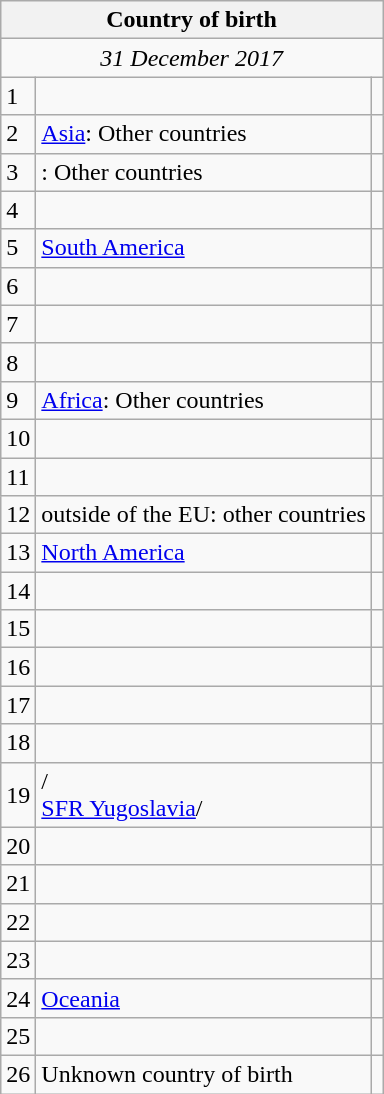<table class="wikitable collapsible collapsed">
<tr>
<th colspan=3>Country of birth</th>
</tr>
<tr>
<td colspan=3 style="text-align:center;"><em>31 December 2017</em></td>
</tr>
<tr>
<td>1</td>
<td></td>
<td align=right></td>
</tr>
<tr>
<td>2</td>
<td><a href='#'>Asia</a>: Other countries</td>
<td align=right></td>
</tr>
<tr>
<td>3</td>
<td>: Other countries</td>
<td align=right></td>
</tr>
<tr>
<td>4</td>
<td></td>
<td align=right></td>
</tr>
<tr>
<td>5</td>
<td><a href='#'>South America</a></td>
<td align=right></td>
</tr>
<tr>
<td>6</td>
<td></td>
<td align=right></td>
</tr>
<tr>
<td>7</td>
<td></td>
<td align=right></td>
</tr>
<tr>
<td>8</td>
<td></td>
<td align=right></td>
</tr>
<tr>
<td>9</td>
<td><a href='#'>Africa</a>: Other countries</td>
<td align=right></td>
</tr>
<tr>
<td>10</td>
<td></td>
<td align=right></td>
</tr>
<tr>
<td>11</td>
<td></td>
<td align=right></td>
</tr>
<tr>
<td>12</td>
<td> outside of the EU: other countries</td>
<td align=right></td>
</tr>
<tr>
<td>13</td>
<td><a href='#'>North America</a></td>
<td align=right></td>
</tr>
<tr>
<td>14</td>
<td></td>
<td align=right></td>
</tr>
<tr>
<td>15</td>
<td></td>
<td align=right></td>
</tr>
<tr>
<td>16</td>
<td></td>
<td align=right></td>
</tr>
<tr>
<td>17</td>
<td></td>
<td align=right></td>
</tr>
<tr>
<td>18</td>
<td></td>
<td align=right></td>
</tr>
<tr>
<td>19</td>
<td>/<br><a href='#'>SFR Yugoslavia</a>/</td>
<td align=right></td>
</tr>
<tr>
<td>20</td>
<td></td>
<td align=right></td>
</tr>
<tr>
<td>21</td>
<td></td>
<td align=right></td>
</tr>
<tr>
<td>22</td>
<td></td>
<td align=right></td>
</tr>
<tr>
<td>23</td>
<td></td>
<td align=right></td>
</tr>
<tr>
<td>24</td>
<td><a href='#'>Oceania</a></td>
<td align=right></td>
</tr>
<tr>
<td>25</td>
<td></td>
<td align=right></td>
</tr>
<tr>
<td>26</td>
<td>Unknown country of birth</td>
<td align=right></td>
</tr>
</table>
